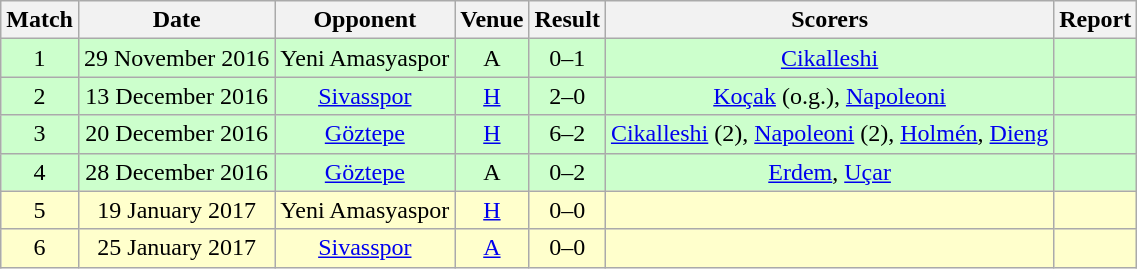<table class="wikitable" style="font-size:100%; text-align:center">
<tr>
<th>Match</th>
<th>Date</th>
<th>Opponent</th>
<th>Venue</th>
<th>Result</th>
<th>Scorers</th>
<th>Report</th>
</tr>
<tr bgcolor=CCFFCC>
<td>1</td>
<td>29 November 2016</td>
<td>Yeni Amasyaspor</td>
<td>A</td>
<td>0–1</td>
<td><a href='#'>Cikalleshi</a></td>
<td></td>
</tr>
<tr bgcolor=CCFFCC>
<td>2</td>
<td>13 December 2016</td>
<td><a href='#'>Sivasspor</a></td>
<td><a href='#'>H</a></td>
<td>2–0</td>
<td><a href='#'>Koçak</a> (o.g.), <a href='#'>Napoleoni</a></td>
<td></td>
</tr>
<tr bgcolor=CCFFCC>
<td>3</td>
<td>20 December 2016</td>
<td><a href='#'>Göztepe</a></td>
<td><a href='#'>H</a></td>
<td>6–2</td>
<td><a href='#'>Cikalleshi</a> (2), <a href='#'>Napoleoni</a> (2), <a href='#'>Holmén</a>, <a href='#'>Dieng</a></td>
<td></td>
</tr>
<tr bgcolor=CCFFCC>
<td>4</td>
<td>28 December 2016</td>
<td><a href='#'>Göztepe</a></td>
<td>A</td>
<td>0–2</td>
<td><a href='#'>Erdem</a>, <a href='#'>Uçar</a></td>
<td></td>
</tr>
<tr bgcolor=FFFFCC>
<td>5</td>
<td>19 January 2017</td>
<td>Yeni Amasyaspor</td>
<td><a href='#'>H</a></td>
<td>0–0</td>
<td></td>
<td></td>
</tr>
<tr bgcolor=FFFFCC>
<td>6</td>
<td>25 January 2017</td>
<td><a href='#'>Sivasspor</a></td>
<td><a href='#'>A</a></td>
<td>0–0</td>
<td></td>
<td></td>
</tr>
</table>
